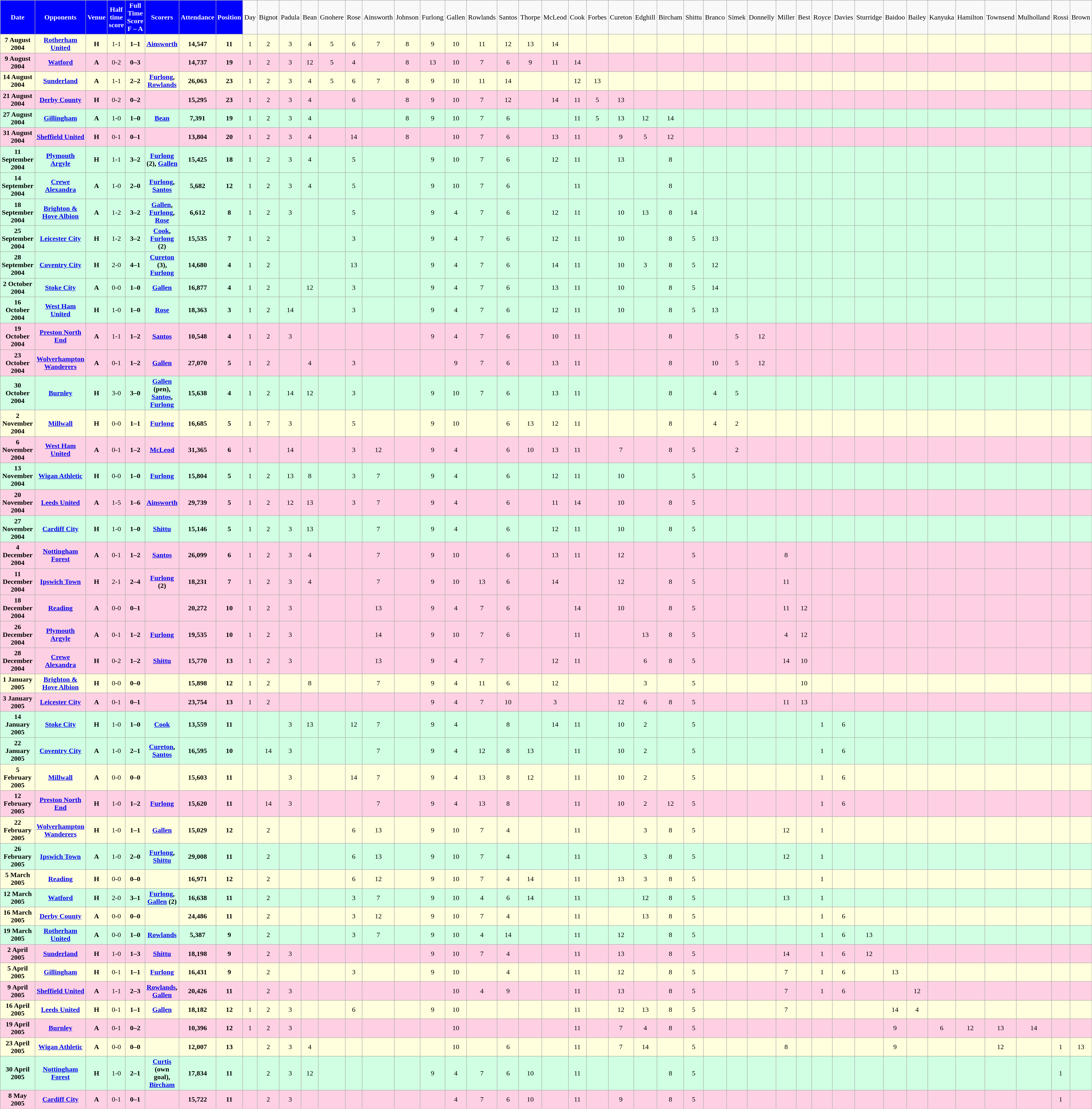<table class="wikitable sortable" style="font-size:100%; text-align:center">
<tr>
<th style="background:#0000FF; color:white; text-align:center;">Date</th>
<th style="background:#0000FF; color:white; text-align:center;">Opponents</th>
<th style="background:#0000FF; color:white; text-align:center;">Venue</th>
<th style="background:#0000FF; color:white; text-align:center;">Half time score</th>
<th style="background:#0000FF; color:white; text-align:center;">Full Time Score<br><strong>F – A</strong></th>
<th style="background:#0000FF; color:white; text-align:center;">Scorers</th>
<th style="background:#0000FF; color:white; text-align:center;">Attendance</th>
<th style="background:#0000FF; color:white; text-align:center;">Position</th>
<td>Day</td>
<td>Bignot</td>
<td>Padula</td>
<td>Bean</td>
<td>Gnohere</td>
<td>Rose</td>
<td>Ainsworth</td>
<td>Johnson</td>
<td>Furlong</td>
<td>Gallen</td>
<td>Rowlands</td>
<td>Santos</td>
<td>Thorpe</td>
<td>McLeod</td>
<td>Cook</td>
<td>Forbes</td>
<td>Cureton</td>
<td>Edghill</td>
<td>Bircham</td>
<td>Shittu</td>
<td>Branco</td>
<td>Simek</td>
<td>Donnelly</td>
<td>Miller</td>
<td>Best</td>
<td>Royce</td>
<td>Davies</td>
<td>Sturridge</td>
<td>Baidoo</td>
<td>Bailey</td>
<td>Kanyuka</td>
<td>Hamilton</td>
<td>Townsend</td>
<td>Mulholland</td>
<td>Rossi</td>
<td>Brown</td>
</tr>
<tr style="background-color: #ffffdd;">
<td><strong>7 August 2004</strong></td>
<td><a href='#'><strong>Rotherham United</strong></a></td>
<td><strong>H</strong></td>
<td>1-1</td>
<td><strong>1–1</strong></td>
<td><a href='#'><strong>Ainsworth</strong></a></td>
<td><strong>14,547</strong></td>
<td><strong>11</strong></td>
<td>1</td>
<td>2</td>
<td>3</td>
<td>4</td>
<td>5</td>
<td>6</td>
<td>7</td>
<td>8</td>
<td>9</td>
<td>10</td>
<td>11</td>
<td>12</td>
<td>13</td>
<td>14</td>
<td></td>
<td></td>
<td></td>
<td></td>
<td></td>
<td></td>
<td></td>
<td></td>
<td></td>
<td></td>
<td></td>
<td></td>
<td></td>
<td></td>
<td></td>
<td></td>
<td></td>
<td></td>
<td></td>
<td></td>
<td></td>
<td></td>
</tr>
<tr style="background-color: #ffd0e3;">
<td><strong>9 August 2004</strong></td>
<td><a href='#'><strong>Watford</strong></a></td>
<td><strong>A</strong></td>
<td>0-2</td>
<td><strong>0–3</strong></td>
<td></td>
<td><strong>14,737</strong></td>
<td><strong>19</strong></td>
<td>1</td>
<td>2</td>
<td>3</td>
<td>12</td>
<td>5</td>
<td>4</td>
<td></td>
<td>8</td>
<td>13</td>
<td>10</td>
<td>7</td>
<td>6</td>
<td>9</td>
<td>11</td>
<td>14</td>
<td></td>
<td></td>
<td></td>
<td></td>
<td></td>
<td></td>
<td></td>
<td></td>
<td></td>
<td></td>
<td></td>
<td></td>
<td></td>
<td></td>
<td></td>
<td></td>
<td></td>
<td></td>
<td></td>
<td></td>
<td></td>
</tr>
<tr style="background-color: #ffffdd;">
<td><strong>14 August 2004</strong></td>
<td><a href='#'><strong>Sunderland</strong></a></td>
<td><strong>A</strong></td>
<td>1-1</td>
<td><strong>2–2</strong></td>
<td><strong><a href='#'>Furlong</a>, <a href='#'>Rowlands</a></strong></td>
<td><strong>26,063</strong></td>
<td><strong>23</strong></td>
<td>1</td>
<td>2</td>
<td>3</td>
<td>4</td>
<td>5</td>
<td>6</td>
<td>7</td>
<td>8</td>
<td>9</td>
<td>10</td>
<td>11</td>
<td>14</td>
<td></td>
<td></td>
<td>12</td>
<td>13</td>
<td></td>
<td></td>
<td></td>
<td></td>
<td></td>
<td></td>
<td></td>
<td></td>
<td></td>
<td></td>
<td></td>
<td></td>
<td></td>
<td></td>
<td></td>
<td></td>
<td></td>
<td></td>
<td></td>
<td></td>
</tr>
<tr style="background-color: #ffd0e3;">
<td><strong>21 August 2004</strong></td>
<td><a href='#'><strong>Derby County</strong></a></td>
<td><strong>H</strong></td>
<td>0-2</td>
<td><strong>0–2</strong></td>
<td></td>
<td><strong>15,295</strong></td>
<td><strong>23</strong></td>
<td>1</td>
<td>2</td>
<td>3</td>
<td>4</td>
<td></td>
<td>6</td>
<td></td>
<td>8</td>
<td>9</td>
<td>10</td>
<td>7</td>
<td>12</td>
<td></td>
<td>14</td>
<td>11</td>
<td>5</td>
<td>13</td>
<td></td>
<td></td>
<td></td>
<td></td>
<td></td>
<td></td>
<td></td>
<td></td>
<td></td>
<td></td>
<td></td>
<td></td>
<td></td>
<td></td>
<td></td>
<td></td>
<td></td>
<td></td>
<td></td>
</tr>
<tr style="background-color: #d0ffe3;">
<td><strong>27 August 2004</strong></td>
<td><a href='#'><strong>Gillingham</strong></a></td>
<td><strong>A</strong></td>
<td>1-0</td>
<td><strong>1–0</strong></td>
<td><a href='#'><strong>Bean</strong></a></td>
<td><strong>7,391</strong></td>
<td><strong>19</strong></td>
<td>1</td>
<td>2</td>
<td>3</td>
<td>4</td>
<td></td>
<td></td>
<td></td>
<td>8</td>
<td>9</td>
<td>10</td>
<td>7</td>
<td>6</td>
<td></td>
<td></td>
<td>11</td>
<td>5</td>
<td>13</td>
<td>12</td>
<td>14</td>
<td></td>
<td></td>
<td></td>
<td></td>
<td></td>
<td></td>
<td></td>
<td></td>
<td></td>
<td></td>
<td></td>
<td></td>
<td></td>
<td></td>
<td></td>
<td></td>
<td></td>
</tr>
<tr style="background-color: #ffd0e3;">
<td><strong>31 August 2004</strong></td>
<td><a href='#'><strong>Sheffield United</strong></a></td>
<td><strong>H</strong></td>
<td>0-1</td>
<td><strong>0–1</strong></td>
<td></td>
<td><strong>13,804</strong></td>
<td><strong>20</strong></td>
<td>1</td>
<td>2</td>
<td>3</td>
<td>4</td>
<td></td>
<td>14</td>
<td></td>
<td>8</td>
<td></td>
<td>10</td>
<td>7</td>
<td>6</td>
<td></td>
<td>13</td>
<td>11</td>
<td></td>
<td>9</td>
<td>5</td>
<td>12</td>
<td></td>
<td></td>
<td></td>
<td></td>
<td></td>
<td></td>
<td></td>
<td></td>
<td></td>
<td></td>
<td></td>
<td></td>
<td></td>
<td></td>
<td></td>
<td></td>
<td></td>
</tr>
<tr style="background-color: #d0ffe3;">
<td><strong>11 September 2004</strong></td>
<td><a href='#'><strong>Plymouth Argyle</strong></a></td>
<td><strong>H</strong></td>
<td>1-1</td>
<td><strong>3–2</strong></td>
<td><strong><a href='#'>Furlong</a> (2), <a href='#'>Gallen</a></strong></td>
<td><strong>15,425</strong></td>
<td><strong>18</strong></td>
<td>1</td>
<td>2</td>
<td>3</td>
<td>4</td>
<td></td>
<td>5</td>
<td></td>
<td></td>
<td>9</td>
<td>10</td>
<td>7</td>
<td>6</td>
<td></td>
<td>12</td>
<td>11</td>
<td></td>
<td>13</td>
<td></td>
<td>8</td>
<td></td>
<td></td>
<td></td>
<td></td>
<td></td>
<td></td>
<td></td>
<td></td>
<td></td>
<td></td>
<td></td>
<td></td>
<td></td>
<td></td>
<td></td>
<td></td>
<td></td>
</tr>
<tr style="background-color: #d0ffe3;">
<td><strong>14 September 2004</strong></td>
<td><a href='#'><strong>Crewe Alexandra</strong></a></td>
<td><strong>A</strong></td>
<td>1-0</td>
<td><strong>2–0</strong></td>
<td><strong><a href='#'>Furlong</a>, <a href='#'>Santos</a></strong></td>
<td><strong>5,682</strong></td>
<td><strong>12</strong></td>
<td>1</td>
<td>2</td>
<td>3</td>
<td>4</td>
<td></td>
<td>5</td>
<td></td>
<td></td>
<td>9</td>
<td>10</td>
<td>7</td>
<td>6</td>
<td></td>
<td></td>
<td>11</td>
<td></td>
<td></td>
<td></td>
<td>8</td>
<td></td>
<td></td>
<td></td>
<td></td>
<td></td>
<td></td>
<td></td>
<td></td>
<td></td>
<td></td>
<td></td>
<td></td>
<td></td>
<td></td>
<td></td>
<td></td>
<td></td>
</tr>
<tr style="background-color: #d0ffe3;">
<td><strong>18 September 2004</strong></td>
<td><a href='#'><strong>Brighton & Hove Albion</strong></a></td>
<td><strong>A</strong></td>
<td>1-2</td>
<td><strong>3–2</strong></td>
<td><strong><a href='#'>Gallen</a>, <a href='#'>Furlong</a>, <a href='#'>Rose</a></strong></td>
<td><strong>6,612</strong></td>
<td><strong>8</strong></td>
<td>1</td>
<td>2</td>
<td>3</td>
<td></td>
<td></td>
<td>5</td>
<td></td>
<td></td>
<td>9</td>
<td>4</td>
<td>7</td>
<td>6</td>
<td></td>
<td>12</td>
<td>11</td>
<td></td>
<td>10</td>
<td>13</td>
<td>8</td>
<td>14</td>
<td></td>
<td></td>
<td></td>
<td></td>
<td></td>
<td></td>
<td></td>
<td></td>
<td></td>
<td></td>
<td></td>
<td></td>
<td></td>
<td></td>
<td></td>
<td></td>
</tr>
<tr style="background-color: #d0ffe3;">
<td><strong>25 September 2004</strong></td>
<td><a href='#'><strong>Leicester City</strong></a></td>
<td><strong>H</strong></td>
<td>1-2</td>
<td><strong>3–2</strong></td>
<td><strong><a href='#'>Cook</a>, <a href='#'>Furlong</a> (2)</strong></td>
<td><strong>15,535</strong></td>
<td><strong>7</strong></td>
<td>1</td>
<td>2</td>
<td></td>
<td></td>
<td></td>
<td>3</td>
<td></td>
<td></td>
<td>9</td>
<td>4</td>
<td>7</td>
<td>6</td>
<td></td>
<td>12</td>
<td>11</td>
<td></td>
<td>10</td>
<td></td>
<td>8</td>
<td>5</td>
<td>13</td>
<td></td>
<td></td>
<td></td>
<td></td>
<td></td>
<td></td>
<td></td>
<td></td>
<td></td>
<td></td>
<td></td>
<td></td>
<td></td>
<td></td>
<td></td>
</tr>
<tr style="background-color: #d0ffe3;">
<td><strong>28 September 2004</strong></td>
<td><a href='#'><strong>Coventry City</strong></a></td>
<td><strong>H</strong></td>
<td>2-0</td>
<td><strong>4–1</strong></td>
<td><strong><a href='#'>Cureton</a> (3), <a href='#'>Furlong</a></strong></td>
<td><strong>14,680</strong></td>
<td><strong>4</strong></td>
<td>1</td>
<td>2</td>
<td></td>
<td></td>
<td></td>
<td>13</td>
<td></td>
<td></td>
<td>9</td>
<td>4</td>
<td>7</td>
<td>6</td>
<td></td>
<td>14</td>
<td>11</td>
<td></td>
<td>10</td>
<td>3</td>
<td>8</td>
<td>5</td>
<td>12</td>
<td></td>
<td></td>
<td></td>
<td></td>
<td></td>
<td></td>
<td></td>
<td></td>
<td></td>
<td></td>
<td></td>
<td></td>
<td></td>
<td></td>
<td></td>
</tr>
<tr style="background-color: #d0ffe3;">
<td><strong>2 October 2004</strong></td>
<td><a href='#'><strong>Stoke City</strong></a></td>
<td><strong>A</strong></td>
<td>0-0</td>
<td><strong>1–0</strong></td>
<td><a href='#'><strong>Gallen</strong></a></td>
<td><strong>16,877</strong></td>
<td><strong>4</strong></td>
<td>1</td>
<td>2</td>
<td></td>
<td>12</td>
<td></td>
<td>3</td>
<td></td>
<td></td>
<td>9</td>
<td>4</td>
<td>7</td>
<td>6</td>
<td></td>
<td>13</td>
<td>11</td>
<td></td>
<td>10</td>
<td></td>
<td>8</td>
<td>5</td>
<td>14</td>
<td></td>
<td></td>
<td></td>
<td></td>
<td></td>
<td></td>
<td></td>
<td></td>
<td></td>
<td></td>
<td></td>
<td></td>
<td></td>
<td></td>
<td></td>
</tr>
<tr style="background-color: #d0ffe3;">
<td><strong>16 October 2004</strong></td>
<td><a href='#'><strong>West Ham United</strong></a></td>
<td><strong>H</strong></td>
<td>1-0</td>
<td><strong>1–0</strong></td>
<td><a href='#'><strong>Rose</strong></a></td>
<td><strong>18,363</strong></td>
<td><strong>3</strong></td>
<td>1</td>
<td>2</td>
<td>14</td>
<td></td>
<td></td>
<td>3</td>
<td></td>
<td></td>
<td>9</td>
<td>4</td>
<td>7</td>
<td>6</td>
<td></td>
<td>12</td>
<td>11</td>
<td></td>
<td>10</td>
<td></td>
<td>8</td>
<td>5</td>
<td>13</td>
<td></td>
<td></td>
<td></td>
<td></td>
<td></td>
<td></td>
<td></td>
<td></td>
<td></td>
<td></td>
<td></td>
<td></td>
<td></td>
<td></td>
<td></td>
</tr>
<tr style="background-color: #ffd0e3;">
<td><strong>19 October 2004</strong></td>
<td><a href='#'><strong>Preston North End</strong></a></td>
<td><strong>A</strong></td>
<td>1-1</td>
<td><strong>1–2</strong></td>
<td><a href='#'><strong>Santos</strong></a></td>
<td><strong>10,548</strong></td>
<td><strong>4</strong></td>
<td>1</td>
<td>2</td>
<td>3</td>
<td></td>
<td></td>
<td></td>
<td></td>
<td></td>
<td>9</td>
<td>4</td>
<td>7</td>
<td>6</td>
<td></td>
<td>10</td>
<td>11</td>
<td></td>
<td></td>
<td></td>
<td>8</td>
<td></td>
<td></td>
<td>5</td>
<td>12</td>
<td></td>
<td></td>
<td></td>
<td></td>
<td></td>
<td></td>
<td></td>
<td></td>
<td></td>
<td></td>
<td></td>
<td></td>
<td></td>
</tr>
<tr style="background-color: #ffd0e3;">
<td><strong>23 October 2004</strong></td>
<td><a href='#'><strong>Wolverhampton Wanderers</strong></a></td>
<td><strong>A</strong></td>
<td>0-1</td>
<td><strong>1–2</strong></td>
<td><a href='#'><strong>Gallen</strong></a></td>
<td><strong>27,070</strong></td>
<td><strong>5</strong></td>
<td>1</td>
<td>2</td>
<td></td>
<td>4</td>
<td></td>
<td>3</td>
<td></td>
<td></td>
<td></td>
<td>9</td>
<td>7</td>
<td>6</td>
<td></td>
<td>13</td>
<td>11</td>
<td></td>
<td></td>
<td></td>
<td>8</td>
<td></td>
<td>10</td>
<td>5</td>
<td>12</td>
<td></td>
<td></td>
<td></td>
<td></td>
<td></td>
<td></td>
<td></td>
<td></td>
<td></td>
<td></td>
<td></td>
<td></td>
<td></td>
</tr>
<tr style="background-color: #d0ffe3;">
<td><strong>30 October 2004</strong></td>
<td><a href='#'><strong>Burnley</strong></a></td>
<td><strong>H</strong></td>
<td>3-0</td>
<td><strong>3–0</strong></td>
<td><strong><a href='#'>Gallen</a> (pen), <a href='#'>Santos</a>, <a href='#'>Furlong</a></strong></td>
<td><strong>15,638</strong></td>
<td><strong>4</strong></td>
<td>1</td>
<td>2</td>
<td>14</td>
<td>12</td>
<td></td>
<td>3</td>
<td></td>
<td></td>
<td>9</td>
<td>10</td>
<td>7</td>
<td>6</td>
<td></td>
<td>13</td>
<td>11</td>
<td></td>
<td></td>
<td></td>
<td>8</td>
<td></td>
<td>4</td>
<td>5</td>
<td></td>
<td></td>
<td></td>
<td></td>
<td></td>
<td></td>
<td></td>
<td></td>
<td></td>
<td></td>
<td></td>
<td></td>
<td></td>
<td></td>
</tr>
<tr style="background-color: #ffffdd;">
<td><strong>2 November 2004</strong></td>
<td><a href='#'><strong>Millwall</strong></a></td>
<td><strong>H</strong></td>
<td>0-0</td>
<td><strong>1–1</strong></td>
<td><a href='#'><strong>Furlong</strong></a></td>
<td><strong>16,685</strong></td>
<td><strong>5</strong></td>
<td>1</td>
<td>7</td>
<td>3</td>
<td></td>
<td></td>
<td>5</td>
<td></td>
<td></td>
<td>9</td>
<td>10</td>
<td></td>
<td>6</td>
<td>13</td>
<td>12</td>
<td>11</td>
<td></td>
<td></td>
<td></td>
<td>8</td>
<td></td>
<td>4</td>
<td>2</td>
<td></td>
<td></td>
<td></td>
<td></td>
<td></td>
<td></td>
<td></td>
<td></td>
<td></td>
<td></td>
<td></td>
<td></td>
<td></td>
<td></td>
</tr>
<tr style="background-color: #ffd0e3;">
<td><strong>6 November 2004</strong></td>
<td><a href='#'><strong>West Ham United</strong></a></td>
<td><strong>A</strong></td>
<td>0-1</td>
<td><strong>1–2</strong></td>
<td><a href='#'><strong>McLeod</strong></a></td>
<td><strong>31,365</strong></td>
<td><strong>6</strong></td>
<td>1</td>
<td></td>
<td>14</td>
<td></td>
<td></td>
<td>3</td>
<td>12</td>
<td></td>
<td>9</td>
<td>4</td>
<td></td>
<td>6</td>
<td>10</td>
<td>13</td>
<td>11</td>
<td></td>
<td>7</td>
<td></td>
<td>8</td>
<td>5</td>
<td></td>
<td>2</td>
<td></td>
<td></td>
<td></td>
<td></td>
<td></td>
<td></td>
<td></td>
<td></td>
<td></td>
<td></td>
<td></td>
<td></td>
<td></td>
<td></td>
</tr>
<tr style="background-color: #d0ffe3;">
<td><strong>13 November 2004</strong></td>
<td><a href='#'><strong>Wigan Athletic</strong></a></td>
<td><strong>H</strong></td>
<td>0-0</td>
<td><strong>1–0</strong></td>
<td><a href='#'><strong>Furlong</strong></a></td>
<td><strong>15,804</strong></td>
<td><strong>5</strong></td>
<td>1</td>
<td>2</td>
<td>13</td>
<td>8</td>
<td></td>
<td>3</td>
<td>7</td>
<td></td>
<td>9</td>
<td>4</td>
<td></td>
<td>6</td>
<td></td>
<td>12</td>
<td>11</td>
<td></td>
<td>10</td>
<td></td>
<td></td>
<td>5</td>
<td></td>
<td></td>
<td></td>
<td></td>
<td></td>
<td></td>
<td></td>
<td></td>
<td></td>
<td></td>
<td></td>
<td></td>
<td></td>
<td></td>
<td></td>
<td></td>
</tr>
<tr style="background-color: #ffd0e3;">
<td><strong>20 November 2004</strong></td>
<td><a href='#'><strong>Leeds United</strong></a></td>
<td><strong>A</strong></td>
<td>1-5</td>
<td><strong>1–6</strong></td>
<td><a href='#'><strong>Ainsworth</strong></a></td>
<td><strong>29,739</strong></td>
<td><strong>5</strong></td>
<td>1</td>
<td>2</td>
<td>12</td>
<td>13</td>
<td></td>
<td>3</td>
<td>7</td>
<td></td>
<td>9</td>
<td>4</td>
<td></td>
<td>6</td>
<td></td>
<td>11</td>
<td>14</td>
<td></td>
<td>10</td>
<td></td>
<td>8</td>
<td>5</td>
<td></td>
<td></td>
<td></td>
<td></td>
<td></td>
<td></td>
<td></td>
<td></td>
<td></td>
<td></td>
<td></td>
<td></td>
<td></td>
<td></td>
<td></td>
<td></td>
</tr>
<tr style="background-color: #d0ffe3;">
<td><strong>27 November 2004</strong></td>
<td><a href='#'><strong>Cardiff City</strong></a></td>
<td><strong>H</strong></td>
<td>1-0</td>
<td><strong>1–0</strong></td>
<td><a href='#'><strong>Shittu</strong></a></td>
<td><strong>15,146</strong></td>
<td><strong>5</strong></td>
<td>1</td>
<td>2</td>
<td>3</td>
<td>13</td>
<td></td>
<td></td>
<td>7</td>
<td></td>
<td>9</td>
<td>4</td>
<td></td>
<td>6</td>
<td></td>
<td>12</td>
<td>11</td>
<td></td>
<td>10</td>
<td></td>
<td>8</td>
<td>5</td>
<td></td>
<td></td>
<td></td>
<td></td>
<td></td>
<td></td>
<td></td>
<td></td>
<td></td>
<td></td>
<td></td>
<td></td>
<td></td>
<td></td>
<td></td>
<td></td>
</tr>
<tr style="background-color: #ffd0e3;">
<td><strong>4 December 2004</strong></td>
<td><a href='#'><strong>Nottingham Forest</strong></a></td>
<td><strong>A</strong></td>
<td>0-1</td>
<td><strong>1–2</strong></td>
<td><a href='#'><strong>Santos</strong></a></td>
<td><strong>26,099</strong></td>
<td><strong>6</strong></td>
<td>1</td>
<td>2</td>
<td>3</td>
<td>4</td>
<td></td>
<td></td>
<td>7</td>
<td></td>
<td>9</td>
<td>10</td>
<td></td>
<td>6</td>
<td></td>
<td>13</td>
<td>11</td>
<td></td>
<td>12</td>
<td></td>
<td></td>
<td>5</td>
<td></td>
<td></td>
<td></td>
<td>8</td>
<td></td>
<td></td>
<td></td>
<td></td>
<td></td>
<td></td>
<td></td>
<td></td>
<td></td>
<td></td>
<td></td>
<td></td>
</tr>
<tr style="background-color: #ffd0e3;">
<td><strong>11 December 2004</strong></td>
<td><a href='#'><strong>Ipswich Town</strong></a></td>
<td><strong>H</strong></td>
<td>2-1</td>
<td><strong>2–4</strong></td>
<td><strong><a href='#'>Furlong</a> (2)</strong></td>
<td><strong>18,231</strong></td>
<td><strong>7</strong></td>
<td>1</td>
<td>2</td>
<td>3</td>
<td>4</td>
<td></td>
<td></td>
<td>7</td>
<td></td>
<td>9</td>
<td>10</td>
<td>13</td>
<td>6</td>
<td></td>
<td>14</td>
<td></td>
<td></td>
<td>12</td>
<td></td>
<td>8</td>
<td>5</td>
<td></td>
<td></td>
<td></td>
<td>11</td>
<td></td>
<td></td>
<td></td>
<td></td>
<td></td>
<td></td>
<td></td>
<td></td>
<td></td>
<td></td>
<td></td>
<td></td>
</tr>
<tr style="background-color: #ffd0e3;">
<td><strong>18 December 2004</strong></td>
<td><a href='#'><strong>Reading</strong></a></td>
<td><strong>A</strong></td>
<td>0-0</td>
<td><strong>0–1</strong></td>
<td></td>
<td><strong>20,272</strong></td>
<td><strong>10</strong></td>
<td>1</td>
<td>2</td>
<td>3</td>
<td></td>
<td></td>
<td></td>
<td>13</td>
<td></td>
<td>9</td>
<td>4</td>
<td>7</td>
<td>6</td>
<td></td>
<td></td>
<td>14</td>
<td></td>
<td>10</td>
<td></td>
<td>8</td>
<td>5</td>
<td></td>
<td></td>
<td></td>
<td>11</td>
<td>12</td>
<td></td>
<td></td>
<td></td>
<td></td>
<td></td>
<td></td>
<td></td>
<td></td>
<td></td>
<td></td>
<td></td>
</tr>
<tr style="background-color: #ffd0e3;">
<td><strong>26 December 2004</strong></td>
<td><a href='#'><strong>Plymouth Argyle</strong></a></td>
<td><strong>A</strong></td>
<td>0-1</td>
<td><strong>1–2</strong></td>
<td><a href='#'><strong>Furlong</strong></a></td>
<td><strong>19,535</strong></td>
<td><strong>10</strong></td>
<td>1</td>
<td>2</td>
<td>3</td>
<td></td>
<td></td>
<td></td>
<td>14</td>
<td></td>
<td>9</td>
<td>10</td>
<td>7</td>
<td>6</td>
<td></td>
<td></td>
<td>11</td>
<td></td>
<td></td>
<td>13</td>
<td>8</td>
<td>5</td>
<td></td>
<td></td>
<td></td>
<td>4</td>
<td>12</td>
<td></td>
<td></td>
<td></td>
<td></td>
<td></td>
<td></td>
<td></td>
<td></td>
<td></td>
<td></td>
<td></td>
</tr>
<tr style="background-color: #ffd0e3;">
<td><strong>28 December 2004</strong></td>
<td><a href='#'><strong>Crewe Alexandra</strong></a></td>
<td><strong>H</strong></td>
<td>0-2</td>
<td><strong>1–2</strong></td>
<td><a href='#'><strong>Shittu</strong></a></td>
<td><strong>15,770</strong></td>
<td><strong>13</strong></td>
<td>1</td>
<td>2</td>
<td>3</td>
<td></td>
<td></td>
<td></td>
<td>13</td>
<td></td>
<td>9</td>
<td>4</td>
<td>7</td>
<td></td>
<td></td>
<td>12</td>
<td>11</td>
<td></td>
<td></td>
<td>6</td>
<td>8</td>
<td>5</td>
<td></td>
<td></td>
<td></td>
<td>14</td>
<td>10</td>
<td></td>
<td></td>
<td></td>
<td></td>
<td></td>
<td></td>
<td></td>
<td></td>
<td></td>
<td></td>
<td></td>
</tr>
<tr style="background-color: #ffffdd;">
<td><strong>1 January 2005</strong></td>
<td><a href='#'><strong>Brighton & Hove Albion</strong></a></td>
<td><strong>H</strong></td>
<td>0-0</td>
<td><strong>0–0</strong></td>
<td></td>
<td><strong>15,898</strong></td>
<td><strong>12</strong></td>
<td>1</td>
<td>2</td>
<td></td>
<td>8</td>
<td></td>
<td></td>
<td>7</td>
<td></td>
<td>9</td>
<td>4</td>
<td>11</td>
<td>6</td>
<td></td>
<td>12</td>
<td></td>
<td></td>
<td></td>
<td>3</td>
<td></td>
<td>5</td>
<td></td>
<td></td>
<td></td>
<td></td>
<td>10</td>
<td></td>
<td></td>
<td></td>
<td></td>
<td></td>
<td></td>
<td></td>
<td></td>
<td></td>
<td></td>
<td></td>
</tr>
<tr style="background-color: #ffd0e3;">
<td><strong>3 January 2005</strong></td>
<td><a href='#'><strong>Leicester City</strong></a></td>
<td><strong>A</strong></td>
<td>0-1</td>
<td><strong>0–1</strong></td>
<td></td>
<td><strong>23,754</strong></td>
<td><strong>13</strong></td>
<td>1</td>
<td>2</td>
<td></td>
<td></td>
<td></td>
<td></td>
<td></td>
<td></td>
<td>9</td>
<td>4</td>
<td>7</td>
<td>10</td>
<td></td>
<td>3</td>
<td></td>
<td></td>
<td>12</td>
<td>6</td>
<td>8</td>
<td>5</td>
<td></td>
<td></td>
<td></td>
<td>11</td>
<td>13</td>
<td></td>
<td></td>
<td></td>
<td></td>
<td></td>
<td></td>
<td></td>
<td></td>
<td></td>
<td></td>
<td></td>
</tr>
<tr style="background-color: #d0ffe3;">
<td><strong>14 January 2005</strong></td>
<td><a href='#'><strong>Stoke City</strong></a></td>
<td><strong>H</strong></td>
<td>1-0</td>
<td><strong>1–0</strong></td>
<td><a href='#'><strong>Cook</strong></a></td>
<td><strong>13,559</strong></td>
<td><strong>11</strong></td>
<td></td>
<td></td>
<td>3</td>
<td>13</td>
<td></td>
<td>12</td>
<td>7</td>
<td></td>
<td>9</td>
<td>4</td>
<td></td>
<td>8</td>
<td></td>
<td>14</td>
<td>11</td>
<td></td>
<td>10</td>
<td>2</td>
<td></td>
<td>5</td>
<td></td>
<td></td>
<td></td>
<td></td>
<td></td>
<td>1</td>
<td>6</td>
<td></td>
<td></td>
<td></td>
<td></td>
<td></td>
<td></td>
<td></td>
<td></td>
<td></td>
</tr>
<tr style="background-color: #d0ffe3;">
<td><strong>22 January 2005</strong></td>
<td><a href='#'><strong>Coventry City</strong></a></td>
<td><strong>A</strong></td>
<td>1-0</td>
<td><strong>2–1</strong></td>
<td><strong><a href='#'>Cureton</a>, <a href='#'>Santos</a></strong></td>
<td><strong>16,595</strong></td>
<td><strong>10</strong></td>
<td></td>
<td>14</td>
<td>3</td>
<td></td>
<td></td>
<td></td>
<td>7</td>
<td></td>
<td>9</td>
<td>4</td>
<td>12</td>
<td>8</td>
<td>13</td>
<td></td>
<td>11</td>
<td></td>
<td>10</td>
<td>2</td>
<td></td>
<td>5</td>
<td></td>
<td></td>
<td></td>
<td></td>
<td></td>
<td>1</td>
<td>6</td>
<td></td>
<td></td>
<td></td>
<td></td>
<td></td>
<td></td>
<td></td>
<td></td>
<td></td>
</tr>
<tr style="background-color: #ffffdd;">
<td><strong>5 February 2005</strong></td>
<td><a href='#'><strong>Millwall</strong></a></td>
<td><strong>A</strong></td>
<td>0-0</td>
<td><strong>0–0</strong></td>
<td></td>
<td><strong>15,603</strong></td>
<td><strong>11</strong></td>
<td></td>
<td></td>
<td>3</td>
<td></td>
<td></td>
<td>14</td>
<td>7</td>
<td></td>
<td>9</td>
<td>4</td>
<td>13</td>
<td>8</td>
<td>12</td>
<td></td>
<td>11</td>
<td></td>
<td>10</td>
<td>2</td>
<td></td>
<td>5</td>
<td></td>
<td></td>
<td></td>
<td></td>
<td></td>
<td>1</td>
<td>6</td>
<td></td>
<td></td>
<td></td>
<td></td>
<td></td>
<td></td>
<td></td>
<td></td>
<td></td>
</tr>
<tr style="background-color: #ffd0e3;">
<td><strong>12 February 2005</strong></td>
<td><a href='#'><strong>Preston North End</strong></a></td>
<td><strong>H</strong></td>
<td>1-0</td>
<td><strong>1–2</strong></td>
<td><a href='#'><strong>Furlong</strong></a></td>
<td><strong>15,620</strong></td>
<td><strong>11</strong></td>
<td></td>
<td>14</td>
<td>3</td>
<td></td>
<td></td>
<td></td>
<td>7</td>
<td></td>
<td>9</td>
<td>4</td>
<td>13</td>
<td>8</td>
<td></td>
<td></td>
<td>11</td>
<td></td>
<td>10</td>
<td>2</td>
<td>12</td>
<td>5</td>
<td></td>
<td></td>
<td></td>
<td></td>
<td></td>
<td>1</td>
<td>6</td>
<td></td>
<td></td>
<td></td>
<td></td>
<td></td>
<td></td>
<td></td>
<td></td>
<td></td>
</tr>
<tr style="background-color: #ffffdd;">
<td><strong>22 February 2005</strong></td>
<td><a href='#'><strong>Wolverhampton Wanderers</strong></a></td>
<td><strong>H</strong></td>
<td>1-0</td>
<td><strong>1–1</strong></td>
<td><a href='#'><strong>Gallen</strong></a></td>
<td><strong>15,029</strong></td>
<td><strong>12</strong></td>
<td></td>
<td>2</td>
<td></td>
<td></td>
<td></td>
<td>6</td>
<td>13</td>
<td></td>
<td>9</td>
<td>10</td>
<td>7</td>
<td>4</td>
<td></td>
<td></td>
<td>11</td>
<td></td>
<td></td>
<td>3</td>
<td>8</td>
<td>5</td>
<td></td>
<td></td>
<td></td>
<td>12</td>
<td></td>
<td>1</td>
<td></td>
<td></td>
<td></td>
<td></td>
<td></td>
<td></td>
<td></td>
<td></td>
<td></td>
<td></td>
</tr>
<tr style="background-color: #d0ffe3;">
<td><strong>26 February 2005</strong></td>
<td><a href='#'><strong>Ipswich Town</strong></a></td>
<td><strong>A</strong></td>
<td>1-0</td>
<td><strong>2–0</strong></td>
<td><strong><a href='#'>Furlong</a>, <a href='#'>Shittu</a></strong></td>
<td><strong>29,008</strong></td>
<td><strong>11</strong></td>
<td></td>
<td>2</td>
<td></td>
<td></td>
<td></td>
<td>6</td>
<td>13</td>
<td></td>
<td>9</td>
<td>10</td>
<td>7</td>
<td>4</td>
<td></td>
<td></td>
<td>11</td>
<td></td>
<td></td>
<td>3</td>
<td>8</td>
<td>5</td>
<td></td>
<td></td>
<td></td>
<td>12</td>
<td></td>
<td>1</td>
<td></td>
<td></td>
<td></td>
<td></td>
<td></td>
<td></td>
<td></td>
<td></td>
<td></td>
<td></td>
</tr>
<tr style="background-color: #ffffdd;">
<td><strong>5 March 2005</strong></td>
<td><a href='#'><strong>Reading</strong></a></td>
<td><strong>H</strong></td>
<td>0-0</td>
<td><strong>0–0</strong></td>
<td></td>
<td><strong>16,971</strong></td>
<td><strong>12</strong></td>
<td></td>
<td>2</td>
<td></td>
<td></td>
<td></td>
<td>6</td>
<td>12</td>
<td></td>
<td>9</td>
<td>10</td>
<td>7</td>
<td>4</td>
<td>14</td>
<td></td>
<td>11</td>
<td></td>
<td>13</td>
<td>3</td>
<td>8</td>
<td>5</td>
<td></td>
<td></td>
<td></td>
<td></td>
<td></td>
<td>1</td>
<td></td>
<td></td>
<td></td>
<td></td>
<td></td>
<td></td>
<td></td>
<td></td>
<td></td>
<td></td>
</tr>
<tr style="background-color: #d0ffe3;">
<td><strong>12 March 2005</strong></td>
<td><a href='#'><strong>Watford</strong></a></td>
<td><strong>H</strong></td>
<td>2-0</td>
<td><strong>3–1</strong></td>
<td><strong><a href='#'>Furlong</a>, <a href='#'>Gallen</a> (2)</strong></td>
<td><strong>16,638</strong></td>
<td><strong>11</strong></td>
<td></td>
<td>2</td>
<td></td>
<td></td>
<td></td>
<td>3</td>
<td>7</td>
<td></td>
<td>9</td>
<td>10</td>
<td>4</td>
<td>6</td>
<td>14</td>
<td></td>
<td>11</td>
<td></td>
<td></td>
<td>12</td>
<td>8</td>
<td>5</td>
<td></td>
<td></td>
<td></td>
<td>13</td>
<td></td>
<td>1</td>
<td></td>
<td></td>
<td></td>
<td></td>
<td></td>
<td></td>
<td></td>
<td></td>
<td></td>
<td></td>
</tr>
<tr style="background-color: #ffffdd;">
<td><strong>16 March 2005</strong></td>
<td><a href='#'><strong>Derby County</strong></a></td>
<td><strong>A</strong></td>
<td>0-0</td>
<td><strong>0–0</strong></td>
<td></td>
<td><strong>24,486</strong></td>
<td><strong>11</strong></td>
<td></td>
<td>2</td>
<td></td>
<td></td>
<td></td>
<td>3</td>
<td>12</td>
<td></td>
<td>9</td>
<td>10</td>
<td>7</td>
<td>4</td>
<td></td>
<td></td>
<td>11</td>
<td></td>
<td></td>
<td>13</td>
<td>8</td>
<td>5</td>
<td></td>
<td></td>
<td></td>
<td></td>
<td></td>
<td>1</td>
<td>6</td>
<td></td>
<td></td>
<td></td>
<td></td>
<td></td>
<td></td>
<td></td>
<td></td>
<td></td>
</tr>
<tr style="background-color: #d0ffe3;">
<td><strong>19 March 2005</strong></td>
<td><a href='#'><strong>Rotherham United</strong></a></td>
<td><strong>A</strong></td>
<td>0-0</td>
<td><strong>1–0</strong></td>
<td><a href='#'><strong>Rowlands</strong></a></td>
<td><strong>5,387</strong></td>
<td><strong>9</strong></td>
<td></td>
<td>2</td>
<td></td>
<td></td>
<td></td>
<td>3</td>
<td>7</td>
<td></td>
<td>9</td>
<td>10</td>
<td>4</td>
<td>14</td>
<td></td>
<td></td>
<td>11</td>
<td></td>
<td>12</td>
<td></td>
<td>8</td>
<td>5</td>
<td></td>
<td></td>
<td></td>
<td></td>
<td></td>
<td>1</td>
<td>6</td>
<td>13</td>
<td></td>
<td></td>
<td></td>
<td></td>
<td></td>
<td></td>
<td></td>
<td></td>
</tr>
<tr style="background-color: #ffd0e3;">
<td><strong>2 April 2005</strong></td>
<td><a href='#'><strong>Sunderland</strong></a></td>
<td><strong>H</strong></td>
<td>1-0</td>
<td><strong>1–3</strong></td>
<td><a href='#'><strong>Shittu</strong></a></td>
<td><strong>18,198</strong></td>
<td><strong>9</strong></td>
<td></td>
<td>2</td>
<td>3</td>
<td></td>
<td></td>
<td></td>
<td></td>
<td></td>
<td>9</td>
<td>10</td>
<td>7</td>
<td>4</td>
<td></td>
<td></td>
<td>11</td>
<td></td>
<td>13</td>
<td></td>
<td>8</td>
<td>5</td>
<td></td>
<td></td>
<td></td>
<td>14</td>
<td></td>
<td>1</td>
<td>6</td>
<td>12</td>
<td></td>
<td></td>
<td></td>
<td></td>
<td></td>
<td></td>
<td></td>
<td></td>
</tr>
<tr style="background-color: #ffffdd;">
<td><strong>5 April 2005</strong></td>
<td><a href='#'><strong>Gillingham</strong></a></td>
<td><strong>H</strong></td>
<td>0-1</td>
<td><strong>1–1</strong></td>
<td><a href='#'><strong>Furlong</strong></a></td>
<td><strong>16,431</strong></td>
<td><strong>9</strong></td>
<td></td>
<td>2</td>
<td></td>
<td></td>
<td></td>
<td>3</td>
<td></td>
<td></td>
<td>9</td>
<td>10</td>
<td></td>
<td>4</td>
<td></td>
<td></td>
<td>11</td>
<td></td>
<td>12</td>
<td></td>
<td>8</td>
<td>5</td>
<td></td>
<td></td>
<td></td>
<td>7</td>
<td></td>
<td>1</td>
<td>6</td>
<td></td>
<td>13</td>
<td></td>
<td></td>
<td></td>
<td></td>
<td></td>
<td></td>
<td></td>
</tr>
<tr style="background-color: #ffd0e3;">
<td><strong>9 April 2005</strong></td>
<td><a href='#'><strong>Sheffield United</strong></a></td>
<td><strong>A</strong></td>
<td>1-1</td>
<td><strong>2–3</strong></td>
<td><strong><a href='#'>Rowlands</a>, <a href='#'>Gallen</a></strong></td>
<td><strong>20,426</strong></td>
<td><strong>11</strong></td>
<td></td>
<td>2</td>
<td>3</td>
<td></td>
<td></td>
<td></td>
<td></td>
<td></td>
<td></td>
<td>10</td>
<td>4</td>
<td>9</td>
<td></td>
<td></td>
<td>11</td>
<td></td>
<td>13</td>
<td></td>
<td>8</td>
<td>5</td>
<td></td>
<td></td>
<td></td>
<td>7</td>
<td></td>
<td>1</td>
<td>6</td>
<td></td>
<td></td>
<td>12</td>
<td></td>
<td></td>
<td></td>
<td></td>
<td></td>
<td></td>
</tr>
<tr style="background-color: #ffffdd;">
<td><strong>16 April 2005</strong></td>
<td><a href='#'><strong>Leeds United</strong></a></td>
<td><strong>H</strong></td>
<td>0-1</td>
<td><strong>1–1</strong></td>
<td><a href='#'><strong>Gallen</strong></a></td>
<td><strong>18,182</strong></td>
<td><strong>12</strong></td>
<td>1</td>
<td>2</td>
<td>3</td>
<td></td>
<td></td>
<td>6</td>
<td></td>
<td></td>
<td>9</td>
<td>10</td>
<td></td>
<td></td>
<td></td>
<td></td>
<td>11</td>
<td></td>
<td>12</td>
<td>13</td>
<td>8</td>
<td>5</td>
<td></td>
<td></td>
<td></td>
<td>7</td>
<td></td>
<td></td>
<td></td>
<td></td>
<td>14</td>
<td>4</td>
<td></td>
<td></td>
<td></td>
<td></td>
<td></td>
<td></td>
</tr>
<tr style="background-color: #ffd0e3;">
<td><strong>19 April 2005</strong></td>
<td><a href='#'><strong>Burnley</strong></a></td>
<td><strong>A</strong></td>
<td>0-1</td>
<td><strong>0–2</strong></td>
<td></td>
<td><strong>10,396</strong></td>
<td><strong>12</strong></td>
<td>1</td>
<td>2</td>
<td>3</td>
<td></td>
<td></td>
<td></td>
<td></td>
<td></td>
<td></td>
<td>10</td>
<td></td>
<td></td>
<td></td>
<td></td>
<td>11</td>
<td></td>
<td>7</td>
<td>4</td>
<td>8</td>
<td>5</td>
<td></td>
<td></td>
<td></td>
<td></td>
<td></td>
<td></td>
<td></td>
<td></td>
<td>9</td>
<td></td>
<td>6</td>
<td>12</td>
<td>13</td>
<td>14</td>
<td></td>
<td></td>
</tr>
<tr style="background-color: #ffffdd;">
<td><strong>23 April 2005</strong></td>
<td><a href='#'><strong>Wigan Athletic</strong></a></td>
<td><strong>A</strong></td>
<td>0-0</td>
<td><strong>0–0</strong></td>
<td></td>
<td><strong>12,007</strong></td>
<td><strong>13</strong></td>
<td></td>
<td>2</td>
<td>3</td>
<td>4</td>
<td></td>
<td></td>
<td></td>
<td></td>
<td></td>
<td>10</td>
<td></td>
<td>6</td>
<td></td>
<td></td>
<td>11</td>
<td></td>
<td>7</td>
<td>14</td>
<td></td>
<td>5</td>
<td></td>
<td></td>
<td></td>
<td>8</td>
<td></td>
<td></td>
<td></td>
<td></td>
<td>9</td>
<td></td>
<td></td>
<td></td>
<td>12</td>
<td></td>
<td>1</td>
<td>13</td>
</tr>
<tr style="background-color: #d0ffe3;">
<td><strong>30 April 2005</strong></td>
<td><a href='#'><strong>Nottingham Forest</strong></a></td>
<td><strong>H</strong></td>
<td>1-0</td>
<td><strong>2–1</strong></td>
<td><strong><a href='#'>Curtis</a> (own goal), <a href='#'>Bircham</a></strong></td>
<td><strong>17,834</strong></td>
<td><strong>11</strong></td>
<td></td>
<td>2</td>
<td>3</td>
<td>12</td>
<td></td>
<td></td>
<td></td>
<td></td>
<td>9</td>
<td>4</td>
<td>7</td>
<td>6</td>
<td>10</td>
<td></td>
<td>11</td>
<td></td>
<td></td>
<td></td>
<td>8</td>
<td>5</td>
<td></td>
<td></td>
<td></td>
<td></td>
<td></td>
<td></td>
<td></td>
<td></td>
<td></td>
<td></td>
<td></td>
<td></td>
<td></td>
<td></td>
<td>1</td>
<td></td>
</tr>
<tr style="background-color: #ffd0e3;">
<td><strong>8 May 2005</strong></td>
<td><a href='#'><strong>Cardiff City</strong></a></td>
<td><strong>A</strong></td>
<td>0-1</td>
<td><strong>0–1</strong></td>
<td></td>
<td><strong>15,722</strong></td>
<td><strong>11</strong></td>
<td></td>
<td>2</td>
<td>3</td>
<td></td>
<td></td>
<td></td>
<td></td>
<td></td>
<td></td>
<td>4</td>
<td>7</td>
<td>6</td>
<td>10</td>
<td></td>
<td>11</td>
<td></td>
<td>9</td>
<td></td>
<td>8</td>
<td>5</td>
<td></td>
<td></td>
<td></td>
<td></td>
<td></td>
<td></td>
<td></td>
<td></td>
<td></td>
<td></td>
<td></td>
<td></td>
<td></td>
<td></td>
<td>1</td>
<td></td>
</tr>
</table>
